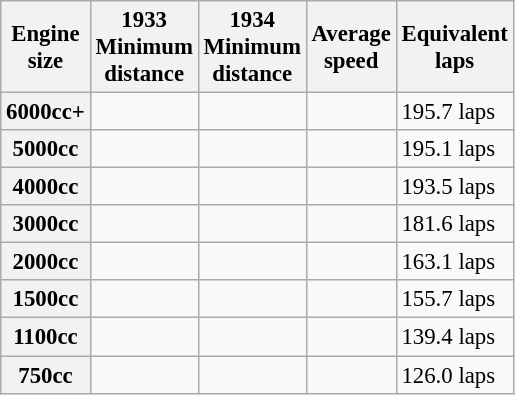<table class="wikitable" style="font-size: 95%">
<tr>
<th>Engine<br> size</th>
<th>1933<br>Minimum<br> distance</th>
<th>1934<br>Minimum<br> distance</th>
<th>Average<br> speed</th>
<th>Equivalent<br> laps</th>
</tr>
<tr>
<th>6000cc+</th>
<td></td>
<td></td>
<td></td>
<td>195.7 laps</td>
</tr>
<tr>
<th>5000cc</th>
<td></td>
<td></td>
<td></td>
<td>195.1 laps</td>
</tr>
<tr>
<th>4000cc</th>
<td></td>
<td></td>
<td></td>
<td>193.5 laps</td>
</tr>
<tr>
<th>3000cc</th>
<td></td>
<td></td>
<td></td>
<td>181.6 laps</td>
</tr>
<tr>
<th>2000cc</th>
<td></td>
<td></td>
<td></td>
<td>163.1 laps</td>
</tr>
<tr>
<th>1500cc</th>
<td></td>
<td></td>
<td></td>
<td>155.7 laps</td>
</tr>
<tr>
<th>1100cc</th>
<td></td>
<td></td>
<td></td>
<td>139.4 laps</td>
</tr>
<tr>
<th>750cc</th>
<td></td>
<td></td>
<td></td>
<td>126.0 laps</td>
</tr>
</table>
